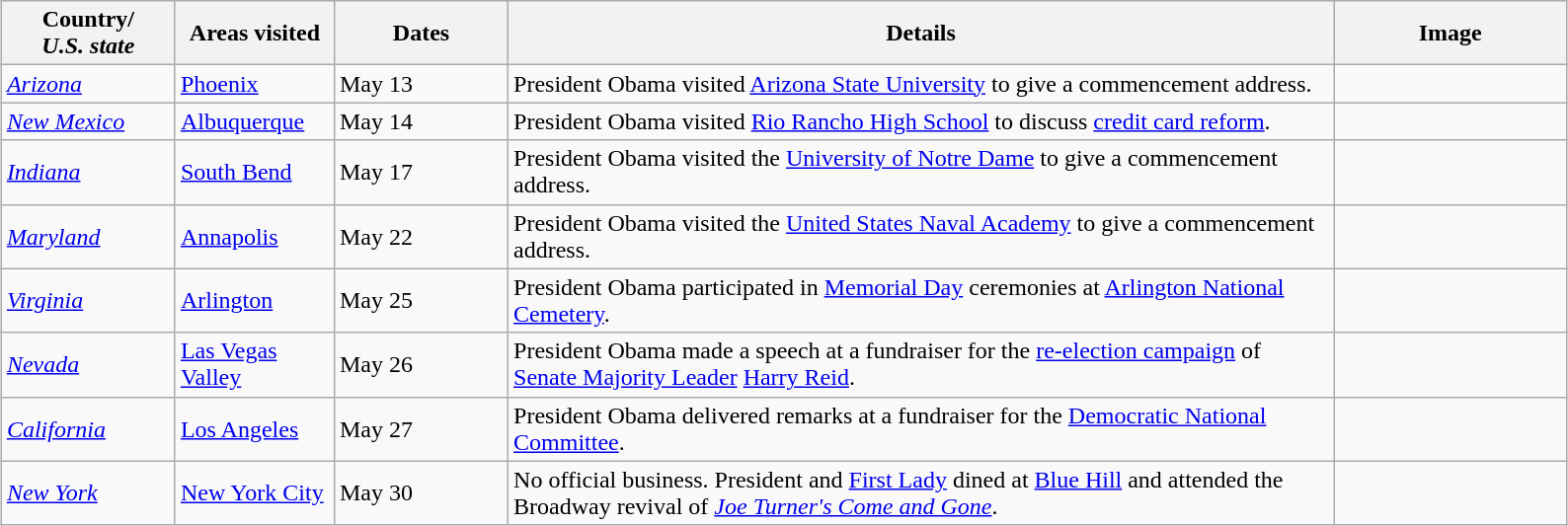<table class="wikitable" style="margin: 1em auto 1em auto">
<tr>
<th width=110>Country/<br><em>U.S. state</em></th>
<th width=100>Areas visited</th>
<th width=110>Dates</th>
<th width=550>Details</th>
<th width=150>Image</th>
</tr>
<tr>
<td> <em><a href='#'>Arizona</a></em></td>
<td><a href='#'>Phoenix</a></td>
<td>May 13</td>
<td>President Obama visited <a href='#'>Arizona State University</a> to give a commencement address.</td>
<td></td>
</tr>
<tr>
<td> <em><a href='#'>New Mexico</a></em></td>
<td><a href='#'>Albuquerque</a></td>
<td>May 14</td>
<td>President Obama visited <a href='#'>Rio Rancho High School</a> to discuss <a href='#'>credit card reform</a>.</td>
<td></td>
</tr>
<tr>
<td> <em><a href='#'>Indiana</a></em></td>
<td><a href='#'>South Bend</a></td>
<td>May 17</td>
<td>President Obama visited the <a href='#'>University of Notre Dame</a> to give a commencement address.</td>
<td></td>
</tr>
<tr>
<td> <em><a href='#'>Maryland</a></em></td>
<td><a href='#'>Annapolis</a></td>
<td>May 22</td>
<td>President Obama visited the <a href='#'>United States Naval Academy</a> to give a commencement address.</td>
<td></td>
</tr>
<tr>
<td> <em><a href='#'>Virginia</a></em></td>
<td><a href='#'>Arlington</a></td>
<td>May 25</td>
<td>President Obama participated in <a href='#'>Memorial Day</a> ceremonies at <a href='#'>Arlington National Cemetery</a>.</td>
<td></td>
</tr>
<tr>
<td> <em><a href='#'>Nevada</a></em></td>
<td><a href='#'>Las Vegas Valley</a></td>
<td>May 26</td>
<td>President Obama made a speech at a fundraiser for the <a href='#'>re-election campaign</a> of <a href='#'>Senate Majority Leader</a> <a href='#'>Harry Reid</a>.</td>
<td></td>
</tr>
<tr>
<td> <em><a href='#'>California</a></em></td>
<td><a href='#'>Los Angeles</a></td>
<td>May 27</td>
<td>President Obama delivered remarks at a fundraiser for the <a href='#'>Democratic National Committee</a>.</td>
<td></td>
</tr>
<tr>
<td> <em><a href='#'>New York</a></em></td>
<td><a href='#'>New York City</a></td>
<td>May 30</td>
<td>No official business. President and <a href='#'>First Lady</a> dined at <a href='#'>Blue Hill</a> and attended the Broadway revival of <em><a href='#'>Joe Turner's Come and Gone</a></em>.</td>
<td></td>
</tr>
</table>
